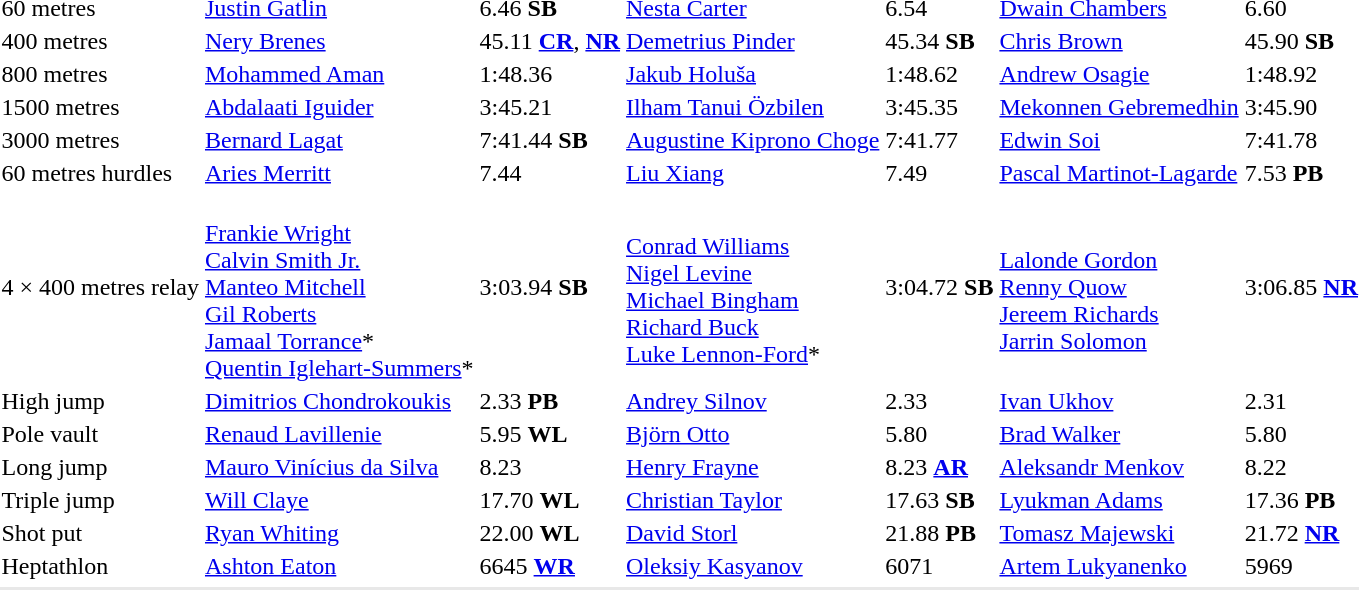<table>
<tr>
<td>60 metres<br></td>
<td><a href='#'>Justin Gatlin</a> <br><em></em></td>
<td>6.46 <strong>SB</strong></td>
<td><a href='#'>Nesta Carter</a> <br><em></em></td>
<td>6.54</td>
<td><a href='#'>Dwain Chambers</a> <br><em></em></td>
<td>6.60</td>
</tr>
<tr>
<td>400 metres<br></td>
<td><a href='#'>Nery Brenes</a> <br><em></em></td>
<td>45.11 <strong><a href='#'>CR</a></strong>, <strong><a href='#'>NR</a></strong></td>
<td><a href='#'>Demetrius Pinder</a> <br><em></em></td>
<td>45.34 <strong>SB</strong></td>
<td><a href='#'>Chris Brown</a> <br><em></em></td>
<td>45.90 <strong>SB</strong></td>
</tr>
<tr>
<td>800 metres<br></td>
<td><a href='#'>Mohammed Aman</a> <br><em></em></td>
<td>1:48.36</td>
<td><a href='#'>Jakub Holuša</a> <br><em></em></td>
<td>1:48.62</td>
<td><a href='#'>Andrew Osagie</a> <br><em></em></td>
<td>1:48.92</td>
</tr>
<tr>
<td>1500 metres<br></td>
<td><a href='#'>Abdalaati Iguider</a> <br> <em></em></td>
<td>3:45.21</td>
<td><a href='#'>Ilham Tanui Özbilen</a> <br> <em></em></td>
<td>3:45.35</td>
<td><a href='#'>Mekonnen Gebremedhin</a> <br> <em></em></td>
<td>3:45.90</td>
</tr>
<tr>
<td>3000 metres<br></td>
<td><a href='#'>Bernard Lagat</a> <br><em></em></td>
<td>7:41.44 <strong>SB</strong></td>
<td><a href='#'>Augustine Kiprono Choge</a> <br><em></em></td>
<td>7:41.77</td>
<td><a href='#'>Edwin Soi</a> <br><em></em></td>
<td>7:41.78</td>
</tr>
<tr>
<td>60 metres hurdles<br></td>
<td><a href='#'>Aries Merritt</a> <br><em></em></td>
<td>7.44</td>
<td><a href='#'>Liu Xiang</a> <br> <em></em></td>
<td>7.49</td>
<td><a href='#'>Pascal Martinot-Lagarde</a> <br> <em></em></td>
<td>7.53 <strong>PB</strong></td>
</tr>
<tr>
<td>4 × 400 metres relay<br></td>
<td><br><a href='#'>Frankie Wright</a><br><a href='#'>Calvin Smith Jr.</a><br><a href='#'>Manteo Mitchell</a><br><a href='#'>Gil Roberts</a><br><a href='#'>Jamaal Torrance</a>*<br><a href='#'>Quentin Iglehart-Summers</a>*</td>
<td>3:03.94 <strong>SB</strong></td>
<td><br><a href='#'>Conrad Williams</a><br><a href='#'>Nigel Levine</a><br><a href='#'>Michael Bingham</a><br><a href='#'>Richard Buck</a><br><a href='#'>Luke Lennon-Ford</a>*</td>
<td>3:04.72 <strong>SB</strong></td>
<td><br><a href='#'>Lalonde Gordon</a><br><a href='#'>Renny Quow</a><br><a href='#'>Jereem Richards</a><br><a href='#'>Jarrin Solomon</a><br></td>
<td>3:06.85 <strong><a href='#'>NR</a></strong></td>
</tr>
<tr>
<td>High jump<br></td>
<td><a href='#'>Dimitrios Chondrokoukis</a> <br><em></em></td>
<td>2.33 <strong>PB</strong></td>
<td><a href='#'>Andrey Silnov</a> <br><em></em></td>
<td>2.33</td>
<td><a href='#'>Ivan Ukhov</a> <br><em></em></td>
<td>2.31</td>
</tr>
<tr>
<td>Pole vault<br></td>
<td><a href='#'>Renaud Lavillenie</a> <br> <em></em></td>
<td>5.95 <strong>WL</strong></td>
<td><a href='#'>Björn Otto</a> <br> <em></em></td>
<td>5.80</td>
<td><a href='#'>Brad Walker</a> <br> <em></em></td>
<td>5.80</td>
</tr>
<tr>
<td>Long jump<br></td>
<td><a href='#'>Mauro Vinícius da Silva</a> <br><em></em></td>
<td>8.23</td>
<td><a href='#'>Henry Frayne</a> <br><em></em></td>
<td>8.23 <strong><a href='#'>AR</a></strong></td>
<td><a href='#'>Aleksandr Menkov</a> <br><em></em></td>
<td>8.22</td>
</tr>
<tr>
<td>Triple jump<br></td>
<td><a href='#'>Will Claye</a> <br><em></em></td>
<td>17.70 <strong>WL</strong></td>
<td><a href='#'>Christian Taylor</a> <br><em></em></td>
<td>17.63 <strong>SB</strong></td>
<td><a href='#'>Lyukman Adams</a> <br><em></em></td>
<td>17.36 <strong>PB</strong></td>
</tr>
<tr>
<td>Shot put<br></td>
<td><a href='#'>Ryan Whiting</a> <br><em></em></td>
<td>22.00 <strong>WL</strong></td>
<td><a href='#'>David Storl</a> <br><em></em></td>
<td>21.88 <strong>PB</strong></td>
<td><a href='#'>Tomasz Majewski</a> <br><em></em></td>
<td>21.72 <strong><a href='#'>NR</a></strong></td>
</tr>
<tr>
<td>Heptathlon<br></td>
<td><a href='#'>Ashton Eaton</a> <br><em></em></td>
<td>6645 <strong><a href='#'>WR</a></strong></td>
<td><a href='#'>Oleksiy Kasyanov</a> <br><em></em></td>
<td>6071</td>
<td><a href='#'>Artem Lukyanenko</a> <br><em></em></td>
<td>5969</td>
</tr>
<tr>
</tr>
<tr bgcolor= e8e8e8>
<td colspan=7></td>
</tr>
</table>
